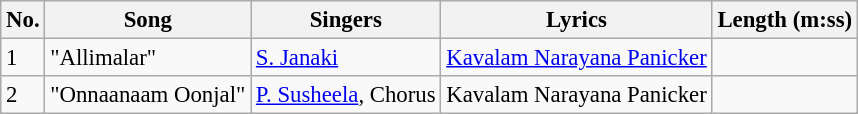<table class="wikitable" style="font-size:95%;">
<tr>
<th>No.</th>
<th>Song</th>
<th>Singers</th>
<th>Lyrics</th>
<th>Length (m:ss)</th>
</tr>
<tr>
<td>1</td>
<td>"Allimalar"</td>
<td><a href='#'>S. Janaki</a></td>
<td><a href='#'>Kavalam Narayana Panicker</a></td>
<td></td>
</tr>
<tr>
<td>2</td>
<td>"Onnaanaam Oonjal"</td>
<td><a href='#'>P. Susheela</a>, Chorus</td>
<td>Kavalam Narayana Panicker</td>
<td></td>
</tr>
</table>
